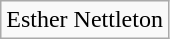<table class="wikitable">
<tr>
<td>Esther Nettleton</td>
</tr>
</table>
